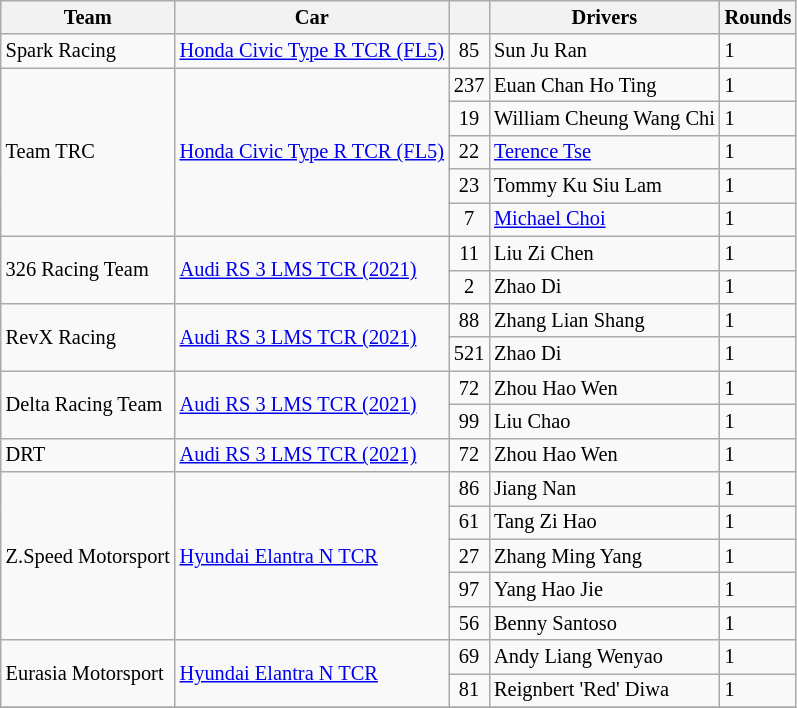<table class="wikitable" style="font-size: 85%;">
<tr>
<th>Team</th>
<th>Car</th>
<th></th>
<th>Drivers</th>
<th>Rounds</th>
</tr>
<tr>
<td rowspan="1"> Spark Racing</td>
<td rowspan="1"><a href='#'>Honda Civic Type R TCR (FL5)</a></td>
<td style="text-align:center">85</td>
<td> Sun Ju Ran</td>
<td>1</td>
</tr>
<tr>
<td rowspan="5"> Team TRC</td>
<td rowspan="5"><a href='#'>Honda Civic Type R TCR (FL5)</a></td>
<td style="text-align:center">237</td>
<td> Euan Chan Ho Ting</td>
<td>1</td>
</tr>
<tr>
<td style="text-align:center">19</td>
<td> William Cheung Wang Chi</td>
<td>1</td>
</tr>
<tr>
<td style="text-align:center">22</td>
<td> <a href='#'>Terence Tse</a></td>
<td>1</td>
</tr>
<tr>
<td style="text-align:center">23</td>
<td> Tommy Ku Siu Lam</td>
<td>1</td>
</tr>
<tr>
<td style="text-align:center">7</td>
<td> <a href='#'>Michael Choi</a></td>
<td>1</td>
</tr>
<tr>
<td rowspan="2"> 326 Racing Team</td>
<td rowspan="2"><a href='#'>Audi RS 3 LMS TCR (2021)</a></td>
<td style="text-align:center">11</td>
<td> Liu Zi Chen</td>
<td>1</td>
</tr>
<tr>
<td style="text-align:center">2</td>
<td> Zhao Di</td>
<td>1</td>
</tr>
<tr>
<td rowspan="2"> RevX Racing</td>
<td rowspan="2"><a href='#'>Audi RS 3 LMS TCR (2021)</a></td>
<td style="text-align:center">88</td>
<td> Zhang Lian Shang</td>
<td>1</td>
</tr>
<tr>
<td style="text-align:center">521</td>
<td> Zhao Di</td>
<td>1</td>
</tr>
<tr>
<td rowspan="2"> Delta Racing Team</td>
<td rowspan="2"><a href='#'>Audi RS 3 LMS TCR (2021)</a></td>
<td style="text-align:center">72</td>
<td> Zhou Hao Wen</td>
<td>1</td>
</tr>
<tr>
<td style="text-align:center">99</td>
<td> Liu Chao</td>
<td>1</td>
</tr>
<tr>
<td rowspan="1"> DRT</td>
<td rowspan="1"><a href='#'>Audi RS 3 LMS TCR (2021)</a></td>
<td style="text-align:center">72</td>
<td> Zhou Hao Wen</td>
<td>1</td>
</tr>
<tr>
<td rowspan="5"> Z.Speed Motorsport</td>
<td rowspan="5"><a href='#'>Hyundai Elantra N TCR</a></td>
<td style="text-align:center">86</td>
<td> Jiang Nan</td>
<td>1</td>
</tr>
<tr>
<td style="text-align:center">61</td>
<td> Tang Zi Hao</td>
<td>1</td>
</tr>
<tr>
<td style="text-align:center">27</td>
<td> Zhang Ming Yang</td>
<td>1</td>
</tr>
<tr>
<td style="text-align:center">97</td>
<td> Yang Hao Jie</td>
<td>1</td>
</tr>
<tr>
<td style="text-align:center">56</td>
<td> Benny Santoso</td>
<td>1</td>
</tr>
<tr>
<td rowspan="2"> Eurasia Motorsport</td>
<td rowspan="2"><a href='#'>Hyundai Elantra N TCR</a></td>
<td style="text-align:center">69</td>
<td> Andy Liang Wenyao</td>
<td>1</td>
</tr>
<tr>
<td style="text-align:center">81</td>
<td> Reignbert 'Red' Diwa</td>
<td>1</td>
</tr>
<tr>
</tr>
</table>
